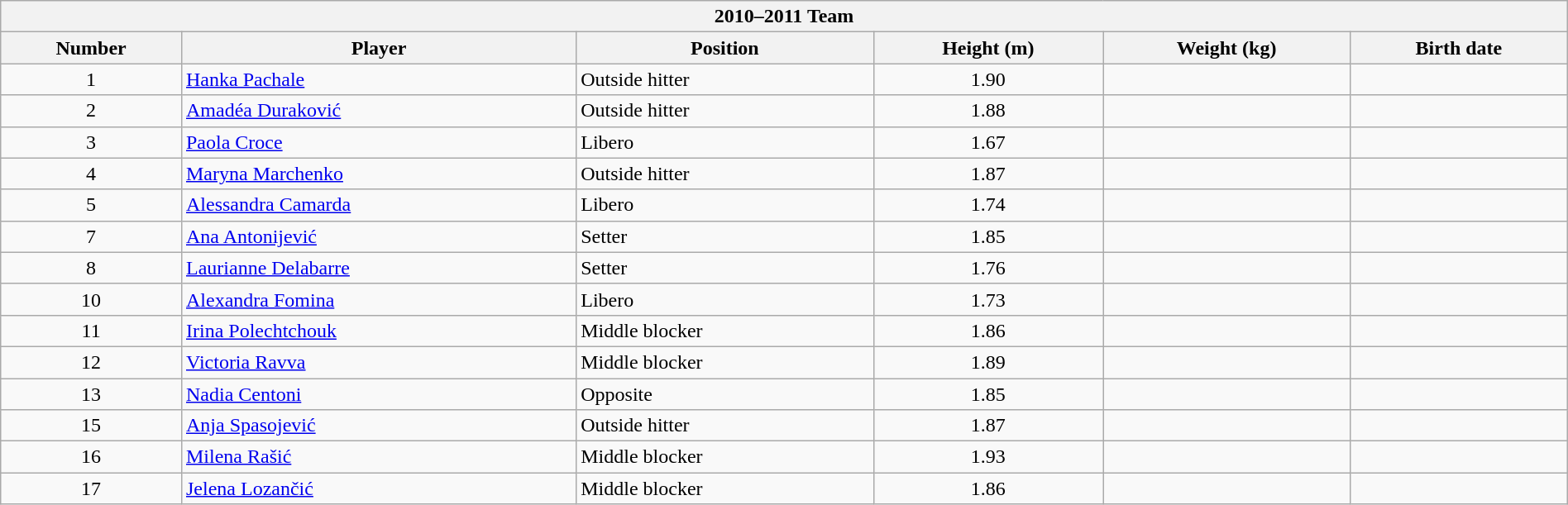<table class="wikitable collapsible collapsed" style="width:100%;">
<tr>
<th colspan=6><strong>2010–2011 Team</strong></th>
</tr>
<tr>
<th>Number</th>
<th>Player</th>
<th>Position</th>
<th>Height (m)</th>
<th>Weight (kg)</th>
<th>Birth date</th>
</tr>
<tr>
<td align=center>1</td>
<td> <a href='#'>Hanka Pachale</a></td>
<td>Outside hitter</td>
<td align=center>1.90</td>
<td align=center></td>
<td></td>
</tr>
<tr>
<td align=center>2</td>
<td> <a href='#'>Amadéa Duraković</a></td>
<td>Outside hitter</td>
<td align=center>1.88</td>
<td align=center></td>
<td></td>
</tr>
<tr>
<td align=center>3</td>
<td> <a href='#'>Paola Croce</a></td>
<td>Libero</td>
<td align=center>1.67</td>
<td align=center></td>
<td></td>
</tr>
<tr>
<td align=center>4</td>
<td> <a href='#'>Maryna Marchenko</a></td>
<td>Outside hitter</td>
<td align=center>1.87</td>
<td align=center></td>
<td></td>
</tr>
<tr>
<td align=center>5</td>
<td> <a href='#'>Alessandra Camarda</a></td>
<td>Libero</td>
<td align=center>1.74</td>
<td align=center></td>
<td></td>
</tr>
<tr>
<td align=center>7</td>
<td> <a href='#'>Ana Antonijević</a></td>
<td>Setter</td>
<td align=center>1.85</td>
<td align=center></td>
<td></td>
</tr>
<tr>
<td align=center>8</td>
<td> <a href='#'>Laurianne Delabarre</a></td>
<td>Setter</td>
<td align=center>1.76</td>
<td align=center></td>
<td></td>
</tr>
<tr>
<td align=center>10</td>
<td> <a href='#'>Alexandra Fomina</a></td>
<td>Libero</td>
<td align=center>1.73</td>
<td align=center></td>
<td></td>
</tr>
<tr>
<td align=center>11</td>
<td> <a href='#'>Irina Polechtchouk</a></td>
<td>Middle blocker</td>
<td align=center>1.86</td>
<td align=center></td>
<td></td>
</tr>
<tr>
<td align=center>12</td>
<td> <a href='#'>Victoria Ravva</a></td>
<td>Middle blocker</td>
<td align=center>1.89</td>
<td align=center></td>
<td></td>
</tr>
<tr>
<td align=center>13</td>
<td> <a href='#'>Nadia Centoni</a></td>
<td>Opposite</td>
<td align=center>1.85</td>
<td align=center></td>
<td></td>
</tr>
<tr>
<td align=center>15</td>
<td> <a href='#'>Anja Spasojević</a></td>
<td>Outside hitter</td>
<td align=center>1.87</td>
<td align=center></td>
<td></td>
</tr>
<tr>
<td align=center>16</td>
<td> <a href='#'>Milena Rašić</a></td>
<td>Middle blocker</td>
<td align=center>1.93</td>
<td align=center></td>
<td></td>
</tr>
<tr>
<td align=center>17</td>
<td> <a href='#'>Jelena Lozančić</a></td>
<td>Middle blocker</td>
<td align=center>1.86</td>
<td align=center></td>
<td></td>
</tr>
</table>
